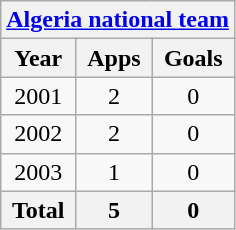<table class="wikitable" style="text-align:center">
<tr>
<th colspan=3><a href='#'>Algeria national team</a></th>
</tr>
<tr>
<th>Year</th>
<th>Apps</th>
<th>Goals</th>
</tr>
<tr>
<td>2001</td>
<td>2</td>
<td>0</td>
</tr>
<tr>
<td>2002</td>
<td>2</td>
<td>0</td>
</tr>
<tr>
<td>2003</td>
<td>1</td>
<td>0</td>
</tr>
<tr>
<th>Total</th>
<th>5</th>
<th>0</th>
</tr>
</table>
